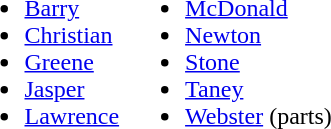<table>
<tr ---- valign="top">
<td><br><ul><li><a href='#'>Barry</a></li><li><a href='#'>Christian</a></li><li><a href='#'>Greene</a></li><li><a href='#'>Jasper</a></li><li><a href='#'>Lawrence</a></li></ul></td>
<td><br><ul><li><a href='#'>McDonald</a></li><li><a href='#'>Newton</a></li><li><a href='#'>Stone</a></li><li><a href='#'>Taney</a></li><li><a href='#'>Webster</a> (parts)</li></ul></td>
</tr>
</table>
